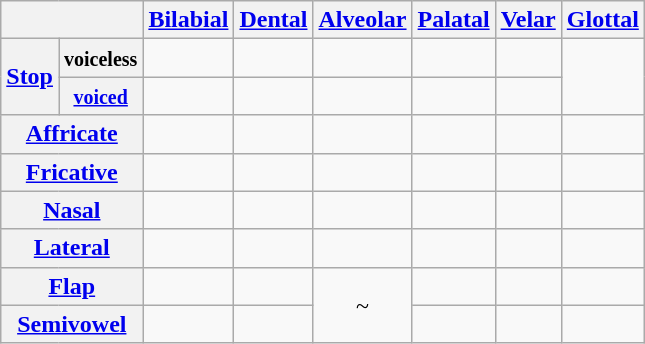<table class="wikitable" style="text-align:center">
<tr>
<th colspan="2"></th>
<th><a href='#'>Bilabial</a></th>
<th><a href='#'>Dental</a></th>
<th><a href='#'>Alveolar</a></th>
<th><a href='#'>Palatal</a></th>
<th><a href='#'>Velar</a></th>
<th><a href='#'>Glottal</a></th>
</tr>
<tr>
<th rowspan="2"><a href='#'>Stop</a></th>
<th><small>voiceless</small></th>
<td></td>
<td></td>
<td></td>
<td></td>
<td></td>
<td rowspan="2"></td>
</tr>
<tr>
<th><a href='#'><small>voiced</small></a></th>
<td></td>
<td></td>
<td></td>
<td></td>
<td></td>
</tr>
<tr>
<th colspan="2"><a href='#'>Affricate</a></th>
<td></td>
<td></td>
<td></td>
<td></td>
<td></td>
<td></td>
</tr>
<tr>
<th colspan="2"><a href='#'>Fricative</a></th>
<td></td>
<td></td>
<td></td>
<td></td>
<td></td>
<td></td>
</tr>
<tr>
<th colspan="2"><a href='#'>Nasal</a></th>
<td></td>
<td></td>
<td></td>
<td></td>
<td></td>
<td></td>
</tr>
<tr>
<th colspan="2"><a href='#'>Lateral</a></th>
<td></td>
<td></td>
<td></td>
<td></td>
<td></td>
<td></td>
</tr>
<tr>
<th colspan="2"><a href='#'>Flap</a></th>
<td></td>
<td></td>
<td rowspan="2"> ~ </td>
<td></td>
<td></td>
<td></td>
</tr>
<tr>
<th colspan="2"><a href='#'>Semivowel</a></th>
<td></td>
<td></td>
<td></td>
<td></td>
<td></td>
</tr>
</table>
